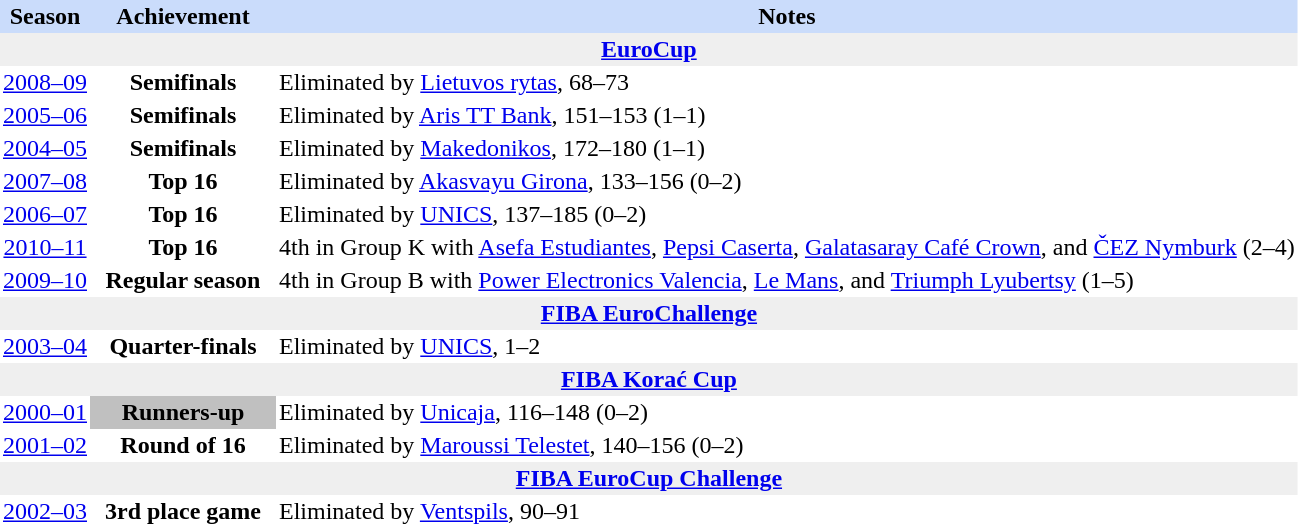<table class="toccolours" border="0" cellpadding="2" cellspacing="0" align="left" style="margin:0.5em;">
<tr bgcolor=#CADCFB>
<th>Season</th>
<th style="width:120px;">Achievement</th>
<th>Notes</th>
</tr>
<tr>
<th colspan="4" bgcolor=#EFEFEF><a href='#'>EuroCup</a></th>
</tr>
<tr>
<td align="center"><a href='#'>2008–09</a></td>
<td align="center"><strong>Semifinals</strong></td>
<td align="left">Eliminated by <a href='#'>Lietuvos rytas</a>, 68–73</td>
</tr>
<tr>
<td align="center"><a href='#'>2005–06</a></td>
<td align="center"><strong>Semifinals</strong></td>
<td align="left">Eliminated by <a href='#'>Aris TT Bank</a>, 151–153 (1–1)</td>
</tr>
<tr>
<td align="center"><a href='#'>2004–05</a></td>
<td align="center"><strong>Semifinals</strong></td>
<td align="left">Eliminated by <a href='#'>Makedonikos</a>, 172–180 (1–1)</td>
</tr>
<tr>
<td align="center"><a href='#'>2007–08</a></td>
<td align="center"><strong>Top 16</strong></td>
<td align="left">Eliminated by <a href='#'>Akasvayu Girona</a>, 133–156 (0–2)</td>
</tr>
<tr>
<td align="center"><a href='#'>2006–07</a></td>
<td align="center"><strong>Top 16</strong></td>
<td align="left">Eliminated by <a href='#'>UNICS</a>, 137–185 (0–2)</td>
</tr>
<tr>
<td align="center"><a href='#'>2010–11</a></td>
<td align="center"><strong>Top 16</strong></td>
<td align="left">4th in Group K with <a href='#'>Asefa Estudiantes</a>, <a href='#'>Pepsi Caserta</a>, <a href='#'>Galatasaray Café Crown</a>, and <a href='#'>ČEZ Nymburk</a> (2–4)</td>
</tr>
<tr>
<td align="center"><a href='#'>2009–10</a></td>
<td align="center"><strong>Regular season</strong></td>
<td align="left">4th in Group B with <a href='#'>Power Electronics Valencia</a>, <a href='#'>Le Mans</a>, and <a href='#'>Triumph Lyubertsy</a> (1–5)</td>
</tr>
<tr>
<th colspan="4" bgcolor=#EFEFEF><a href='#'>FIBA EuroChallenge</a></th>
</tr>
<tr>
<td align="center"><a href='#'>2003–04</a></td>
<td align="center"><strong>Quarter-finals</strong></td>
<td align="left">Eliminated by <a href='#'>UNICS</a>, 1–2</td>
</tr>
<tr>
<th colspan="4" bgcolor=#EFEFEF><a href='#'>FIBA Korać Cup</a></th>
</tr>
<tr>
<td align="center"><a href='#'>2000–01</a></td>
<td align="center" style="background:silver;"><strong>Runners-up</strong></td>
<td align="left">Eliminated by <a href='#'>Unicaja</a>, 116–148 (0–2)</td>
</tr>
<tr>
<td align="center"><a href='#'>2001–02</a></td>
<td align="center"><strong>Round of 16</strong></td>
<td align="left">Eliminated by <a href='#'>Maroussi Telestet</a>, 140–156 (0–2)</td>
</tr>
<tr>
<th colspan="4" bgcolor=#EFEFEF><a href='#'>FIBA EuroCup Challenge</a></th>
</tr>
<tr>
<td align="center"><a href='#'>2002–03</a></td>
<td align="center"><strong>3rd place game</strong></td>
<td align="left">Eliminated by <a href='#'>Ventspils</a>, 90–91</td>
</tr>
<tr>
</tr>
</table>
